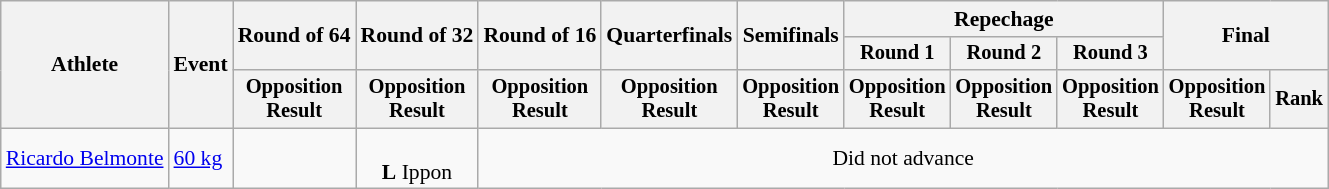<table class="wikitable" style="font-size:90%">
<tr>
<th rowspan="3">Athlete</th>
<th rowspan="3">Event</th>
<th rowspan="2">Round of 64</th>
<th rowspan="2">Round of 32</th>
<th rowspan="2">Round of 16</th>
<th rowspan="2">Quarterfinals</th>
<th rowspan="2">Semifinals</th>
<th colspan=3>Repechage</th>
<th rowspan="2" colspan=2>Final</th>
</tr>
<tr style="font-size:95%">
<th>Round 1</th>
<th>Round 2</th>
<th>Round 3</th>
</tr>
<tr style="font-size:95%">
<th>Opposition<br>Result</th>
<th>Opposition<br>Result</th>
<th>Opposition<br>Result</th>
<th>Opposition<br>Result</th>
<th>Opposition<br>Result</th>
<th>Opposition<br>Result</th>
<th>Opposition<br>Result</th>
<th>Opposition<br>Result</th>
<th>Opposition<br>Result</th>
<th>Rank</th>
</tr>
<tr align=center>
<td align=left><a href='#'>Ricardo Belmonte</a></td>
<td align=left><a href='#'>60 kg</a></td>
<td></td>
<td><br><strong>L</strong> Ippon</td>
<td colspan=8>Did not advance</td>
</tr>
</table>
